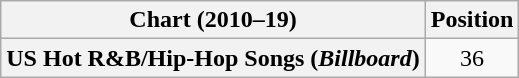<table class="wikitable plainrowheaders">
<tr>
<th scope="col">Chart (2010–19)</th>
<th scope="col">Position</th>
</tr>
<tr>
<th scope="row">US Hot R&B/Hip-Hop Songs (<em>Billboard</em>)</th>
<td style="text-align:center;">36</td>
</tr>
</table>
